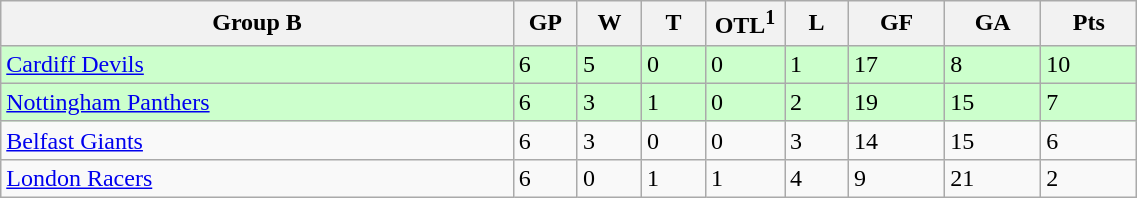<table class="wikitable" width="60%">
<tr>
<th width="40%">Group B</th>
<th width="5%">GP</th>
<th width="5%">W</th>
<th width="5%">T</th>
<th width="5%">OTL<sup>1</sup></th>
<th width="5%">L</th>
<th width="7.5%">GF</th>
<th width="7.5%">GA</th>
<th width="7.5%">Pts</th>
</tr>
<tr bgcolor="#CCFFCC">
<td><a href='#'>Cardiff Devils</a></td>
<td>6</td>
<td>5</td>
<td>0</td>
<td>0</td>
<td>1</td>
<td>17</td>
<td>8</td>
<td>10</td>
</tr>
<tr bgcolor="#CCFFCC">
<td><a href='#'>Nottingham Panthers</a></td>
<td>6</td>
<td>3</td>
<td>1</td>
<td>0</td>
<td>2</td>
<td>19</td>
<td>15</td>
<td>7</td>
</tr>
<tr bgcolor=>
<td><a href='#'>Belfast Giants</a></td>
<td>6</td>
<td>3</td>
<td>0</td>
<td>0</td>
<td>3</td>
<td>14</td>
<td>15</td>
<td>6</td>
</tr>
<tr bgcolor=>
<td><a href='#'>London Racers</a></td>
<td>6</td>
<td>0</td>
<td>1</td>
<td>1</td>
<td>4</td>
<td>9</td>
<td>21</td>
<td>2</td>
</tr>
</table>
